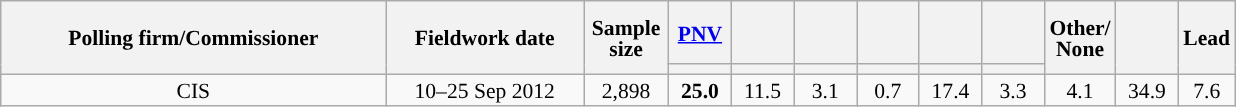<table class="wikitable collapsible collapsed" style="text-align:center; font-size:90%; line-height:14px;">
<tr style="height:42px;">
<th style="width:250px;" rowspan="2">Polling firm/Commissioner</th>
<th style="width:125px;" rowspan="2">Fieldwork date</th>
<th style="width:50px;" rowspan="2">Sample size</th>
<th style="width:35px;"><a href='#'>PNV</a></th>
<th style="width:35px;"></th>
<th style="width:35px;"></th>
<th style="width:35px;"></th>
<th style="width:35px;"></th>
<th style="width:35px;"></th>
<th style="width:35px;" rowspan="2">Other/<br>None</th>
<th style="width:35px;" rowspan="2"></th>
<th style="width:30px;" rowspan="2">Lead</th>
</tr>
<tr>
<th style="color:inherit;background:"></th>
<th style="color:inherit;background:"></th>
<th style="color:inherit;background:"></th>
<th style="color:inherit;background:"></th>
<th style="color:inherit;background:"></th>
<th style="color:inherit;background:"></th>
</tr>
<tr>
<td>CIS</td>
<td>10–25 Sep 2012</td>
<td>2,898</td>
<td><strong>25.0</strong></td>
<td>11.5</td>
<td>3.1</td>
<td>0.7</td>
<td>17.4</td>
<td>3.3</td>
<td>4.1</td>
<td>34.9</td>
<td style="background:">7.6</td>
</tr>
</table>
